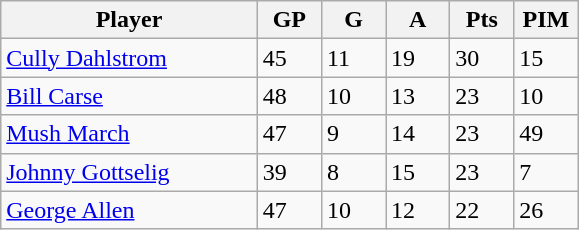<table class="wikitable">
<tr>
<th bgcolor="#DDDDFF" width="40%">Player</th>
<th bgcolor="#DDDDFF" width="10%">GP</th>
<th bgcolor="#DDDDFF" width="10%">G</th>
<th bgcolor="#DDDDFF" width="10%">A</th>
<th bgcolor="#DDDDFF" width="10%">Pts</th>
<th bgcolor="#DDDDFF" width="10%">PIM</th>
</tr>
<tr>
<td><a href='#'>Cully Dahlstrom</a></td>
<td>45</td>
<td>11</td>
<td>19</td>
<td>30</td>
<td>15</td>
</tr>
<tr>
<td><a href='#'>Bill Carse</a></td>
<td>48</td>
<td>10</td>
<td>13</td>
<td>23</td>
<td>10</td>
</tr>
<tr>
<td><a href='#'>Mush March</a></td>
<td>47</td>
<td>9</td>
<td>14</td>
<td>23</td>
<td>49</td>
</tr>
<tr>
<td><a href='#'>Johnny Gottselig</a></td>
<td>39</td>
<td>8</td>
<td>15</td>
<td>23</td>
<td>7</td>
</tr>
<tr>
<td><a href='#'>George Allen</a></td>
<td>47</td>
<td>10</td>
<td>12</td>
<td>22</td>
<td>26</td>
</tr>
</table>
